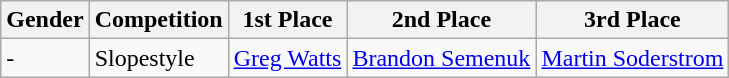<table class="wikitable">
<tr>
<th>Gender</th>
<th>Competition</th>
<th>1st Place</th>
<th>2nd Place</th>
<th>3rd Place</th>
</tr>
<tr>
<td>-</td>
<td>Slopestyle</td>
<td><a href='#'>Greg Watts</a></td>
<td><a href='#'>Brandon Semenuk</a></td>
<td><a href='#'>Martin Soderstrom</a></td>
</tr>
</table>
